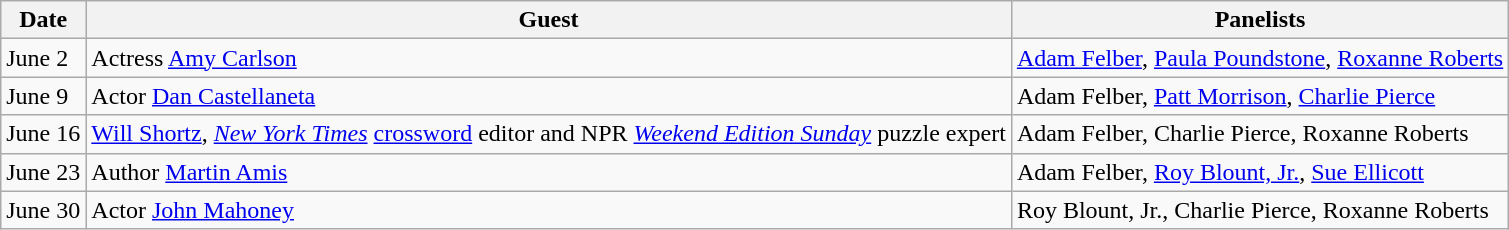<table class="wikitable">
<tr>
<th>Date</th>
<th>Guest</th>
<th>Panelists</th>
</tr>
<tr>
<td>June 2</td>
<td>Actress <a href='#'>Amy Carlson</a></td>
<td><a href='#'>Adam Felber</a>, <a href='#'>Paula Poundstone</a>, <a href='#'>Roxanne Roberts</a></td>
</tr>
<tr>
<td>June 9</td>
<td>Actor <a href='#'>Dan Castellaneta</a></td>
<td>Adam Felber, <a href='#'>Patt Morrison</a>, <a href='#'>Charlie Pierce</a></td>
</tr>
<tr>
<td>June 16</td>
<td><a href='#'>Will Shortz</a>, <em><a href='#'>New York Times</a></em> <a href='#'>crossword</a> editor and NPR <em><a href='#'>Weekend Edition Sunday</a></em> puzzle expert</td>
<td>Adam Felber, Charlie Pierce, Roxanne Roberts</td>
</tr>
<tr>
<td>June 23</td>
<td>Author <a href='#'>Martin Amis</a></td>
<td>Adam Felber, <a href='#'>Roy Blount, Jr.</a>, <a href='#'>Sue Ellicott</a></td>
</tr>
<tr>
<td>June 30</td>
<td>Actor <a href='#'>John Mahoney</a></td>
<td>Roy Blount, Jr., Charlie Pierce, Roxanne Roberts</td>
</tr>
</table>
